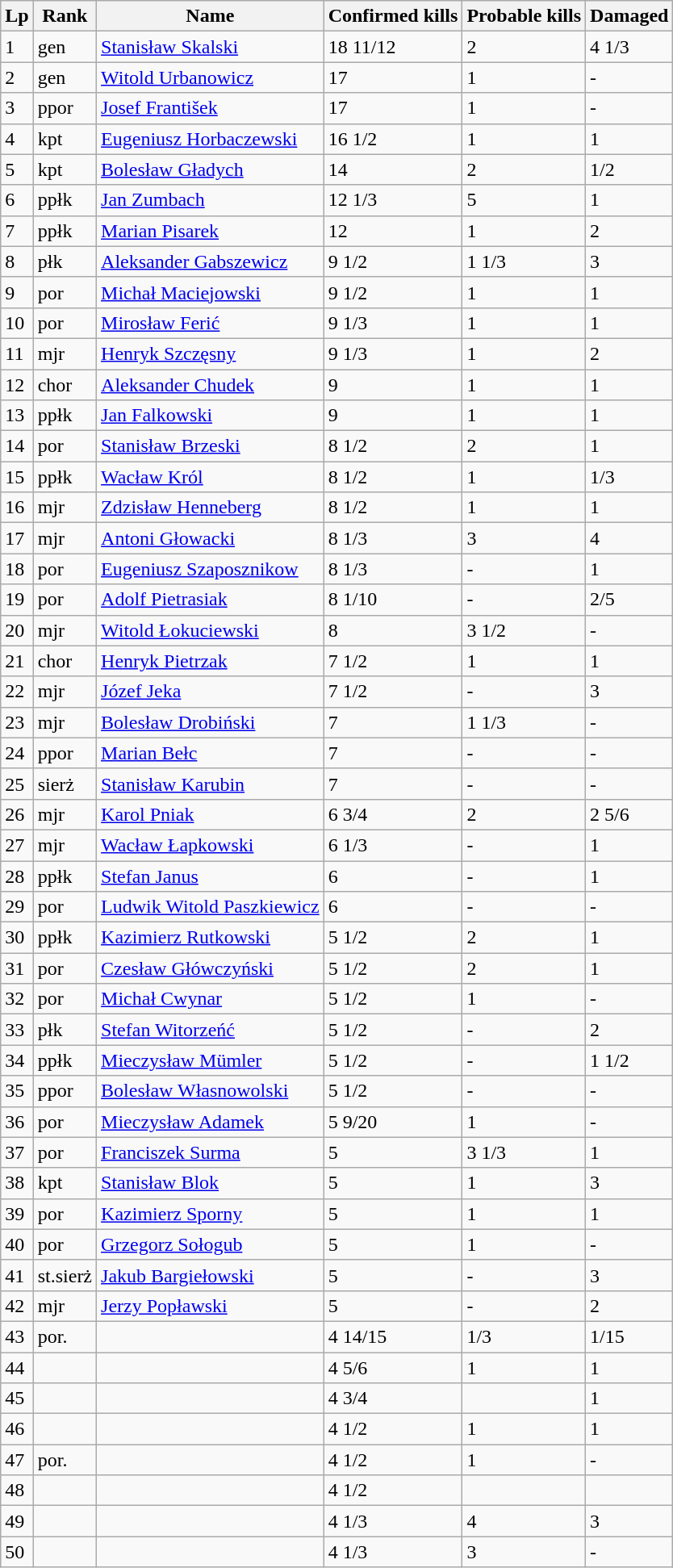<table class="wikitable">
<tr>
<th>Lp</th>
<th>Rank</th>
<th>Name</th>
<th>Confirmed kills</th>
<th>Probable kills</th>
<th>Damaged</th>
</tr>
<tr>
<td>1</td>
<td>gen</td>
<td><a href='#'>Stanisław Skalski</a></td>
<td>18 11/12</td>
<td>2</td>
<td>4 1/3</td>
</tr>
<tr>
<td>2</td>
<td>gen</td>
<td><a href='#'>Witold Urbanowicz</a></td>
<td>17</td>
<td>1</td>
<td>-</td>
</tr>
<tr>
<td>3</td>
<td>ppor</td>
<td><a href='#'>Josef František</a></td>
<td>17</td>
<td>1</td>
<td>-</td>
</tr>
<tr>
<td>4</td>
<td>kpt</td>
<td><a href='#'>Eugeniusz Horbaczewski</a></td>
<td>16 1/2</td>
<td>1</td>
<td>1</td>
</tr>
<tr>
<td>5</td>
<td>kpt</td>
<td><a href='#'>Bolesław Gładych</a></td>
<td>14</td>
<td>2</td>
<td>1/2</td>
</tr>
<tr>
<td>6</td>
<td>ppłk</td>
<td><a href='#'>Jan Zumbach</a></td>
<td>12 1/3</td>
<td>5</td>
<td>1</td>
</tr>
<tr>
<td>7</td>
<td>ppłk</td>
<td><a href='#'>Marian Pisarek</a></td>
<td>12</td>
<td>1</td>
<td>2</td>
</tr>
<tr>
<td>8</td>
<td>płk</td>
<td><a href='#'>Aleksander Gabszewicz</a></td>
<td>9 1/2</td>
<td>1 1/3</td>
<td>3</td>
</tr>
<tr>
<td>9</td>
<td>por</td>
<td><a href='#'>Michał Maciejowski</a></td>
<td>9 1/2</td>
<td>1</td>
<td>1</td>
</tr>
<tr>
<td>10</td>
<td>por</td>
<td><a href='#'>Mirosław Ferić</a></td>
<td>9 1/3</td>
<td>1</td>
<td>1</td>
</tr>
<tr>
<td>11</td>
<td>mjr</td>
<td><a href='#'>Henryk Szczęsny</a></td>
<td>9 1/3</td>
<td>1</td>
<td>2</td>
</tr>
<tr>
<td>12</td>
<td>chor</td>
<td><a href='#'>Aleksander Chudek</a></td>
<td>9</td>
<td>1</td>
<td>1</td>
</tr>
<tr>
<td>13</td>
<td>ppłk</td>
<td><a href='#'>Jan Falkowski</a></td>
<td>9</td>
<td>1</td>
<td>1</td>
</tr>
<tr>
<td>14</td>
<td>por</td>
<td><a href='#'>Stanisław Brzeski</a></td>
<td>8 1/2</td>
<td>2</td>
<td>1</td>
</tr>
<tr>
<td>15</td>
<td>ppłk</td>
<td><a href='#'>Wacław Król</a></td>
<td>8 1/2</td>
<td>1</td>
<td>1/3</td>
</tr>
<tr>
<td>16</td>
<td>mjr</td>
<td><a href='#'>Zdzisław Henneberg</a></td>
<td>8 1/2</td>
<td>1</td>
<td>1</td>
</tr>
<tr>
<td>17</td>
<td>mjr</td>
<td><a href='#'>Antoni Głowacki</a></td>
<td>8 1/3</td>
<td>3</td>
<td>4</td>
</tr>
<tr>
<td>18</td>
<td>por</td>
<td><a href='#'>Eugeniusz Szaposznikow</a></td>
<td>8 1/3</td>
<td>-</td>
<td>1</td>
</tr>
<tr>
<td>19</td>
<td>por</td>
<td><a href='#'>Adolf Pietrasiak</a></td>
<td>8 1/10</td>
<td>-</td>
<td>2/5</td>
</tr>
<tr>
<td>20</td>
<td>mjr</td>
<td><a href='#'>Witold Łokuciewski</a></td>
<td>8</td>
<td>3 1/2</td>
<td>-</td>
</tr>
<tr>
<td>21</td>
<td>chor</td>
<td><a href='#'>Henryk Pietrzak</a></td>
<td>7 1/2</td>
<td>1</td>
<td>1</td>
</tr>
<tr>
<td>22</td>
<td>mjr</td>
<td><a href='#'>Józef Jeka</a></td>
<td>7 1/2</td>
<td>-</td>
<td>3</td>
</tr>
<tr>
<td>23</td>
<td>mjr</td>
<td><a href='#'>Bolesław Drobiński</a></td>
<td>7</td>
<td>1 1/3</td>
<td>-</td>
</tr>
<tr>
<td>24</td>
<td>ppor</td>
<td><a href='#'>Marian Bełc</a></td>
<td>7</td>
<td>-</td>
<td>-</td>
</tr>
<tr>
<td>25</td>
<td>sierż</td>
<td><a href='#'>Stanisław Karubin</a></td>
<td>7</td>
<td>-</td>
<td>-</td>
</tr>
<tr>
<td>26</td>
<td>mjr</td>
<td><a href='#'>Karol Pniak</a></td>
<td>6 3/4</td>
<td>2</td>
<td>2 5/6</td>
</tr>
<tr>
<td>27</td>
<td>mjr</td>
<td><a href='#'>Wacław Łapkowski</a></td>
<td>6 1/3</td>
<td>-</td>
<td>1</td>
</tr>
<tr>
<td>28</td>
<td>ppłk</td>
<td><a href='#'>Stefan Janus</a></td>
<td>6</td>
<td>-</td>
<td>1</td>
</tr>
<tr>
<td>29</td>
<td>por</td>
<td><a href='#'>Ludwik Witold Paszkiewicz</a></td>
<td>6</td>
<td>-</td>
<td>-</td>
</tr>
<tr>
<td>30</td>
<td>ppłk</td>
<td><a href='#'>Kazimierz Rutkowski</a></td>
<td>5 1/2</td>
<td>2</td>
<td>1</td>
</tr>
<tr>
<td>31</td>
<td>por</td>
<td><a href='#'>Czesław Główczyński</a></td>
<td>5 1/2</td>
<td>2</td>
<td>1</td>
</tr>
<tr>
<td>32</td>
<td>por</td>
<td><a href='#'>Michał Cwynar</a></td>
<td>5 1/2</td>
<td>1</td>
<td>-</td>
</tr>
<tr>
<td>33</td>
<td>płk</td>
<td><a href='#'>Stefan Witorzeńć</a></td>
<td>5 1/2</td>
<td>-</td>
<td>2</td>
</tr>
<tr>
<td>34</td>
<td>ppłk</td>
<td><a href='#'>Mieczysław Mümler</a></td>
<td>5 1/2</td>
<td>-</td>
<td>1 1/2</td>
</tr>
<tr>
<td>35</td>
<td>ppor</td>
<td><a href='#'>Bolesław Własnowolski</a></td>
<td>5 1/2</td>
<td>-</td>
<td>-</td>
</tr>
<tr>
<td>36</td>
<td>por</td>
<td><a href='#'>Mieczysław Adamek</a></td>
<td>5 9/20</td>
<td>1</td>
<td>-</td>
</tr>
<tr>
<td>37</td>
<td>por</td>
<td><a href='#'>Franciszek Surma</a></td>
<td>5</td>
<td>3 1/3</td>
<td>1</td>
</tr>
<tr>
<td>38</td>
<td>kpt</td>
<td><a href='#'>Stanisław Blok</a></td>
<td>5</td>
<td>1</td>
<td>3</td>
</tr>
<tr>
<td>39</td>
<td>por</td>
<td><a href='#'>Kazimierz Sporny</a></td>
<td>5</td>
<td>1</td>
<td>1</td>
</tr>
<tr>
<td>40</td>
<td>por</td>
<td><a href='#'>Grzegorz Sołogub</a></td>
<td>5</td>
<td>1</td>
<td>-</td>
</tr>
<tr>
<td>41</td>
<td>st.sierż</td>
<td><a href='#'>Jakub Bargiełowski</a></td>
<td>5</td>
<td>-</td>
<td>3</td>
</tr>
<tr>
<td>42</td>
<td>mjr</td>
<td><a href='#'>Jerzy Popławski</a></td>
<td>5</td>
<td>-</td>
<td>2</td>
</tr>
<tr>
<td>43</td>
<td>por.</td>
<td></td>
<td>4 14/15</td>
<td>1/3</td>
<td>1/15</td>
</tr>
<tr>
<td>44</td>
<td></td>
<td></td>
<td>4 5/6</td>
<td>1</td>
<td>1</td>
</tr>
<tr>
<td>45</td>
<td></td>
<td></td>
<td>4 3/4</td>
<td></td>
<td>1</td>
</tr>
<tr>
<td>46</td>
<td></td>
<td></td>
<td>4 1/2</td>
<td>1</td>
<td>1</td>
</tr>
<tr>
<td>47</td>
<td>por.</td>
<td></td>
<td>4 1/2</td>
<td>1</td>
<td>-</td>
</tr>
<tr>
<td>48</td>
<td></td>
<td></td>
<td>4 1/2</td>
<td></td>
<td></td>
</tr>
<tr>
<td>49</td>
<td></td>
<td></td>
<td>4 1/3</td>
<td>4</td>
<td>3</td>
</tr>
<tr>
<td>50</td>
<td></td>
<td></td>
<td>4 1/3</td>
<td>3</td>
<td>-</td>
</tr>
</table>
